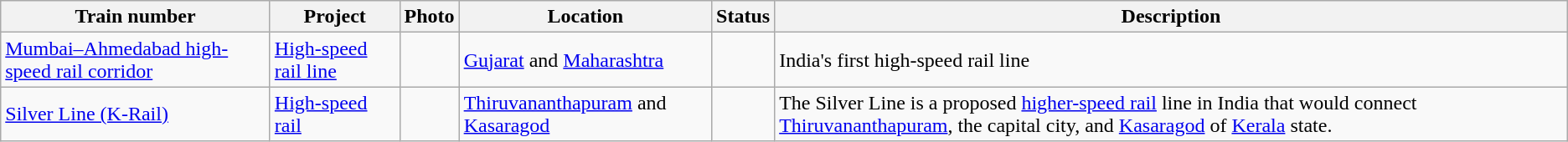<table class="wikitable">
<tr>
<th>Train number</th>
<th>Project</th>
<th>Photo</th>
<th>Location</th>
<th>Status</th>
<th>Description</th>
</tr>
<tr>
<td><a href='#'>Mumbai–Ahmedabad high-speed rail corridor</a></td>
<td><a href='#'>High-speed rail line</a></td>
<td></td>
<td><a href='#'>Gujarat</a> and <a href='#'>Maharashtra</a></td>
<td></td>
<td>India's first high-speed rail line</td>
</tr>
<tr>
<td><a href='#'>Silver Line (K-Rail)</a></td>
<td><a href='#'>High-speed rail</a></td>
<td></td>
<td><a href='#'>Thiruvananthapuram</a> and <a href='#'>Kasaragod</a></td>
<td></td>
<td>The Silver Line is a proposed <a href='#'>higher-speed rail</a> line in India that would connect <a href='#'>Thiruvananthapuram</a>, the capital city, and <a href='#'>Kasaragod</a> of <a href='#'>Kerala</a> state.</td>
</tr>
</table>
